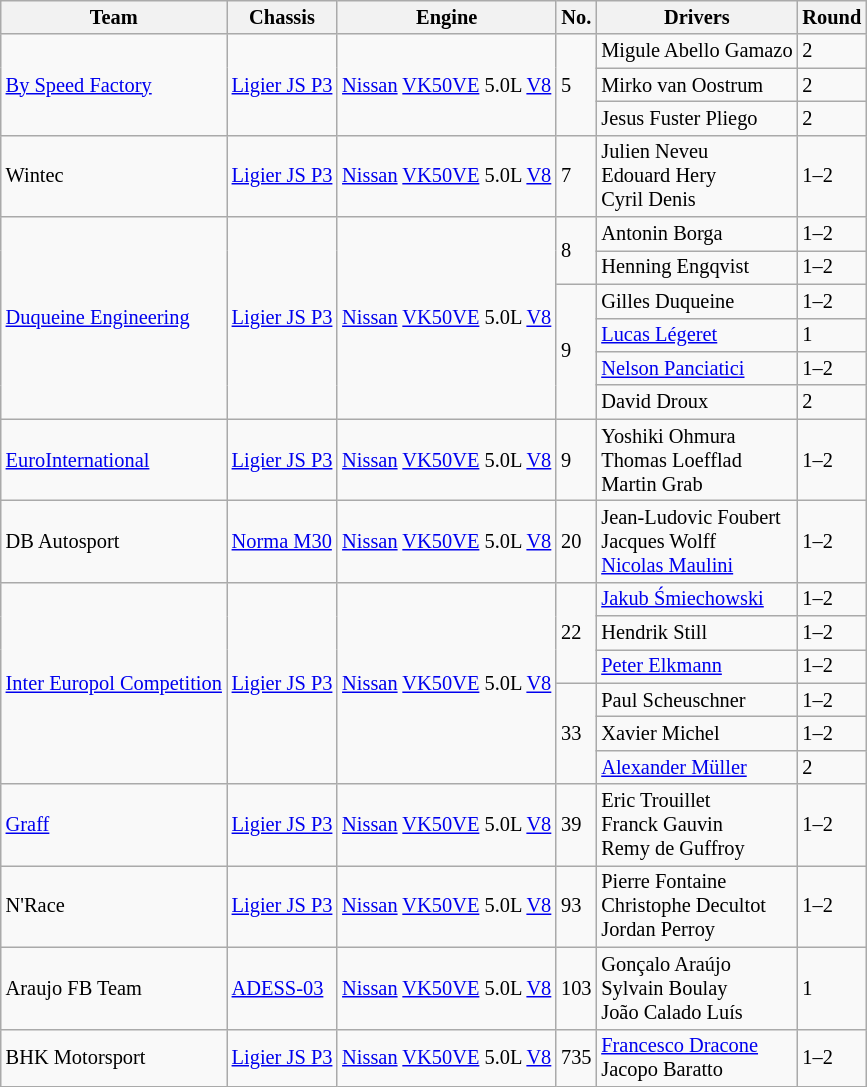<table class="wikitable" style="font-size: 85%;">
<tr>
<th>Team</th>
<th>Chassis</th>
<th>Engine</th>
<th>No.</th>
<th>Drivers</th>
<th>Round</th>
</tr>
<tr>
<td rowspan=3><a href='#'>By Speed Factory</a></td>
<td rowspan=3><a href='#'>Ligier JS P3</a></td>
<td rowspan=3><a href='#'>Nissan</a> <a href='#'>VK50VE</a> 5.0L <a href='#'>V8</a></td>
<td rowspan=3>5</td>
<td> Migule Abello Gamazo</td>
<td>2</td>
</tr>
<tr>
<td> Mirko van Oostrum</td>
<td>2</td>
</tr>
<tr>
<td> Jesus Fuster Pliego</td>
<td>2</td>
</tr>
<tr>
<td>Wintec</td>
<td><a href='#'>Ligier JS P3</a></td>
<td><a href='#'>Nissan</a> <a href='#'>VK50VE</a> 5.0L <a href='#'>V8</a></td>
<td>7</td>
<td> Julien Neveu <br> Edouard Hery <br> Cyril Denis</td>
<td>1–2</td>
</tr>
<tr>
<td rowspan=6><a href='#'>Duqueine Engineering</a></td>
<td rowspan=6><a href='#'>Ligier JS P3</a></td>
<td rowspan=6><a href='#'>Nissan</a> <a href='#'>VK50VE</a> 5.0L <a href='#'>V8</a></td>
<td rowspan=2>8</td>
<td> Antonin Borga</td>
<td>1–2</td>
</tr>
<tr>
<td> Henning Engqvist</td>
<td>1–2</td>
</tr>
<tr>
<td rowspan=4>9</td>
<td> Gilles Duqueine</td>
<td>1–2</td>
</tr>
<tr>
<td> <a href='#'>Lucas Légeret</a></td>
<td>1</td>
</tr>
<tr>
<td> <a href='#'>Nelson Panciatici</a></td>
<td>1–2</td>
</tr>
<tr>
<td> David Droux</td>
<td>2</td>
</tr>
<tr>
<td><a href='#'>EuroInternational</a></td>
<td><a href='#'>Ligier JS P3</a></td>
<td><a href='#'>Nissan</a> <a href='#'>VK50VE</a> 5.0L <a href='#'>V8</a></td>
<td>9</td>
<td> Yoshiki Ohmura <br> Thomas Loefflad <br> Martin Grab</td>
<td>1–2</td>
</tr>
<tr>
<td>DB Autosport</td>
<td><a href='#'>Norma M30</a></td>
<td><a href='#'>Nissan</a> <a href='#'>VK50VE</a> 5.0L <a href='#'>V8</a></td>
<td>20</td>
<td> Jean-Ludovic Foubert <br> Jacques Wolff <br> <a href='#'>Nicolas Maulini</a></td>
<td>1–2</td>
</tr>
<tr>
<td rowspan=6><a href='#'>Inter Europol Competition</a></td>
<td rowspan=6><a href='#'>Ligier JS P3</a></td>
<td rowspan=6><a href='#'>Nissan</a> <a href='#'>VK50VE</a> 5.0L <a href='#'>V8</a></td>
<td rowspan=3>22</td>
<td> <a href='#'>Jakub Śmiechowski</a></td>
<td>1–2</td>
</tr>
<tr>
<td> Hendrik Still</td>
<td>1–2</td>
</tr>
<tr>
<td> <a href='#'>Peter Elkmann</a></td>
<td>1–2</td>
</tr>
<tr>
<td rowspan=3>33</td>
<td> Paul Scheuschner</td>
<td>1–2</td>
</tr>
<tr>
<td> Xavier Michel</td>
<td>1–2</td>
</tr>
<tr>
<td> <a href='#'>Alexander Müller</a></td>
<td>2</td>
</tr>
<tr>
<td><a href='#'>Graff</a></td>
<td><a href='#'>Ligier JS P3</a></td>
<td><a href='#'>Nissan</a> <a href='#'>VK50VE</a> 5.0L <a href='#'>V8</a></td>
<td>39</td>
<td> Eric Trouillet <br> Franck Gauvin <br> Remy de Guffroy</td>
<td>1–2</td>
</tr>
<tr>
<td>N'Race</td>
<td><a href='#'>Ligier JS P3</a></td>
<td><a href='#'>Nissan</a> <a href='#'>VK50VE</a> 5.0L <a href='#'>V8</a></td>
<td>93</td>
<td> Pierre Fontaine <br> Christophe Decultot <br> Jordan Perroy</td>
<td>1–2</td>
</tr>
<tr>
<td>Araujo FB Team</td>
<td><a href='#'>ADESS-03</a></td>
<td><a href='#'>Nissan</a> <a href='#'>VK50VE</a> 5.0L <a href='#'>V8</a></td>
<td>103</td>
<td> Gonçalo Araújo <br> Sylvain Boulay <br> João Calado Luís</td>
<td>1</td>
</tr>
<tr>
<td>BHK Motorsport</td>
<td><a href='#'>Ligier JS P3</a></td>
<td><a href='#'>Nissan</a> <a href='#'>VK50VE</a> 5.0L <a href='#'>V8</a></td>
<td>735</td>
<td> <a href='#'>Francesco Dracone</a> <br> Jacopo Baratto</td>
<td>1–2</td>
</tr>
</table>
